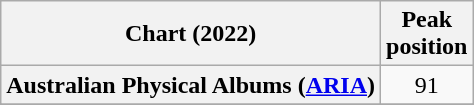<table class="wikitable sortable plainrowheaders" style="text-align:center">
<tr>
<th scope="col">Chart (2022)</th>
<th scope="col">Peak<br>position</th>
</tr>
<tr>
<th scope="row">Australian Physical Albums (<a href='#'>ARIA</a>)</th>
<td>91</td>
</tr>
<tr>
</tr>
<tr>
</tr>
<tr>
</tr>
<tr>
</tr>
</table>
